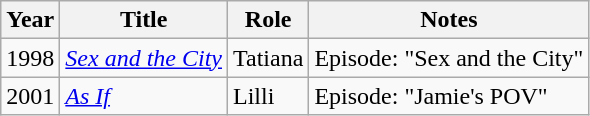<table class="wikitable sortable">
<tr>
<th>Year</th>
<th>Title</th>
<th>Role</th>
<th>Notes</th>
</tr>
<tr>
<td>1998</td>
<td><em><a href='#'>Sex and the City</a></em></td>
<td>Tatiana</td>
<td>Episode: "Sex and the City"</td>
</tr>
<tr>
<td>2001</td>
<td><a href='#'><em>As If</em></a></td>
<td>Lilli</td>
<td>Episode: "Jamie's POV"</td>
</tr>
</table>
